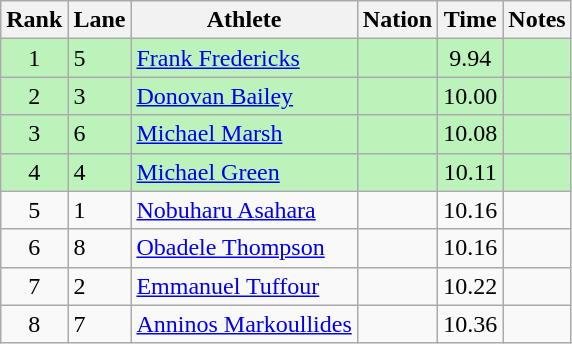<table class="wikitable sortable">
<tr>
<th>Rank</th>
<th>Lane</th>
<th>Athlete</th>
<th>Nation</th>
<th>Time</th>
<th>Notes</th>
</tr>
<tr style="background:#bbf3bb;">
<td align="center">1</td>
<td>5</td>
<td><a href='#'>Frank Fredericks</a></td>
<td></td>
<td align="center">9.94</td>
<td align=center></td>
</tr>
<tr style="background:#bbf3bb;">
<td align="center">2</td>
<td>3</td>
<td><a href='#'>Donovan Bailey</a></td>
<td></td>
<td align="center">10.00</td>
<td align=center></td>
</tr>
<tr style="background:#bbf3bb;">
<td align="center">3</td>
<td>6</td>
<td><a href='#'>Michael Marsh</a></td>
<td></td>
<td align="center">10.08</td>
<td align=center></td>
</tr>
<tr style="background:#bbf3bb;">
<td align="center">4</td>
<td>4</td>
<td><a href='#'>Michael Green</a></td>
<td></td>
<td align="center">10.11</td>
<td align=center></td>
</tr>
<tr>
<td align="center">5</td>
<td>1</td>
<td><a href='#'>Nobuharu Asahara</a></td>
<td></td>
<td align="center">10.16</td>
<td></td>
</tr>
<tr>
<td align="center">6</td>
<td>8</td>
<td><a href='#'>Obadele Thompson</a></td>
<td></td>
<td align="center">10.16</td>
<td></td>
</tr>
<tr>
<td align="center">7</td>
<td>2</td>
<td><a href='#'>Emmanuel Tuffour</a></td>
<td></td>
<td align="center">10.22</td>
<td></td>
</tr>
<tr>
<td align="center">8</td>
<td>7</td>
<td><a href='#'>Anninos Markoullides</a></td>
<td></td>
<td align="center">10.36</td>
<td></td>
</tr>
</table>
